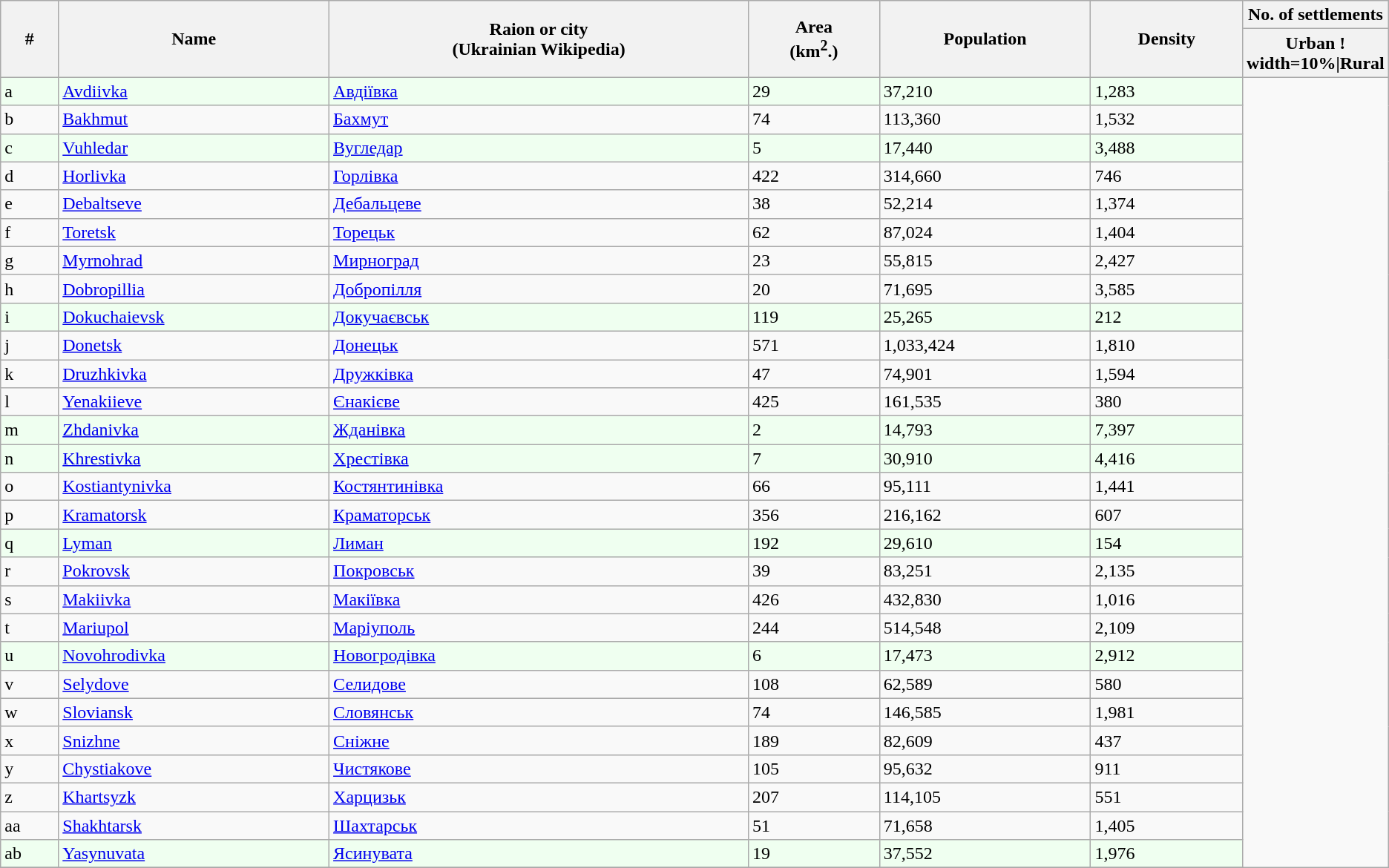<table class="wikitable">
<tr>
<th rowspan=2>#</th>
<th rowspan=2>Name</th>
<th rowspan=2>Raion or city<br>(Ukrainian Wikipedia)</th>
<th rowspan=2>Area<br>(km<sup>2</sup>.)</th>
<th rowspan=2>Population</th>
<th rowspan=2>Density</th>
<th colspan=2>No. of settlements</th>
</tr>
<tr>
<th width=10%>Urban ! width=10%|Rural</th>
</tr>
<tr bgcolor="#EF0FFFF">
<td>a</td>
<td><a href='#'>Avdiivka</a></td>
<td><a href='#'>Авдіївка</a></td>
<td>29</td>
<td>37,210</td>
<td>1,283</td>
</tr>
<tr>
<td>b</td>
<td><a href='#'>Bakhmut</a></td>
<td><a href='#'>Бахмут</a></td>
<td>74</td>
<td>113,360</td>
<td>1,532</td>
</tr>
<tr bgcolor="#EF0FFFF">
<td>c</td>
<td><a href='#'>Vuhledar</a></td>
<td><a href='#'>Вугледар</a></td>
<td>5</td>
<td>17,440</td>
<td>3,488</td>
</tr>
<tr>
<td>d</td>
<td><a href='#'>Horlivka</a></td>
<td><a href='#'>Горлівка</a></td>
<td>422</td>
<td>314,660</td>
<td>746</td>
</tr>
<tr>
<td>e</td>
<td><a href='#'>Debaltseve</a></td>
<td><a href='#'>Дебальцеве</a></td>
<td>38</td>
<td>52,214</td>
<td>1,374</td>
</tr>
<tr>
<td>f</td>
<td><a href='#'>Toretsk</a></td>
<td><a href='#'>Торецьк</a></td>
<td>62</td>
<td>87,024</td>
<td>1,404</td>
</tr>
<tr>
<td>g</td>
<td><a href='#'>Myrnohrad</a></td>
<td><a href='#'>Мирноград</a></td>
<td>23</td>
<td>55,815</td>
<td>2,427</td>
</tr>
<tr>
<td>h</td>
<td><a href='#'>Dobropillia</a></td>
<td><a href='#'>Добропілля</a></td>
<td>20</td>
<td>71,695</td>
<td>3,585</td>
</tr>
<tr bgcolor="#EF0FFFF">
<td>i</td>
<td><a href='#'>Dokuchaievsk</a></td>
<td><a href='#'>Докучаєвськ</a></td>
<td>119</td>
<td>25,265</td>
<td>212</td>
</tr>
<tr>
<td>j</td>
<td><a href='#'>Donetsk</a></td>
<td><a href='#'>Донецьк</a></td>
<td>571</td>
<td>1,033,424</td>
<td>1,810</td>
</tr>
<tr>
<td>k</td>
<td><a href='#'>Druzhkivka</a></td>
<td><a href='#'>Дружківка</a></td>
<td>47</td>
<td>74,901</td>
<td>1,594</td>
</tr>
<tr>
<td>l</td>
<td><a href='#'>Yenakiieve</a></td>
<td><a href='#'>Єнакієве</a></td>
<td>425</td>
<td>161,535</td>
<td>380</td>
</tr>
<tr bgcolor="#EF0FFFF">
<td>m</td>
<td><a href='#'>Zhdanivka</a></td>
<td><a href='#'>Жданівка</a></td>
<td>2</td>
<td>14,793</td>
<td>7,397</td>
</tr>
<tr bgcolor="#EF0FFFF">
<td>n</td>
<td><a href='#'>Khrestivka</a></td>
<td><a href='#'>Хрестівка</a></td>
<td>7</td>
<td>30,910</td>
<td>4,416</td>
</tr>
<tr>
<td>o</td>
<td><a href='#'>Kostiantynivka</a></td>
<td><a href='#'>Костянтинівка</a></td>
<td>66</td>
<td>95,111</td>
<td>1,441</td>
</tr>
<tr>
<td>p</td>
<td><a href='#'>Kramatorsk</a></td>
<td><a href='#'>Краматорськ</a></td>
<td>356</td>
<td>216,162</td>
<td>607</td>
</tr>
<tr bgcolor="#EF0FFFF">
<td>q</td>
<td><a href='#'>Lyman</a></td>
<td><a href='#'>Лиман</a></td>
<td>192</td>
<td>29,610</td>
<td>154</td>
</tr>
<tr>
<td>r</td>
<td><a href='#'>Pokrovsk</a></td>
<td><a href='#'>Покровськ</a></td>
<td>39</td>
<td>83,251</td>
<td>2,135</td>
</tr>
<tr>
<td>s</td>
<td><a href='#'>Makiivka</a></td>
<td><a href='#'>Макіївка</a></td>
<td>426</td>
<td>432,830</td>
<td>1,016</td>
</tr>
<tr>
<td>t</td>
<td><a href='#'>Mariupol</a></td>
<td><a href='#'>Маріуполь</a></td>
<td>244</td>
<td>514,548</td>
<td>2,109</td>
</tr>
<tr bgcolor="#EF0FFFF">
<td>u</td>
<td><a href='#'>Novohrodivka</a></td>
<td><a href='#'>Новогродівка</a></td>
<td>6</td>
<td>17,473</td>
<td>2,912</td>
</tr>
<tr>
<td>v</td>
<td><a href='#'>Selydove</a></td>
<td><a href='#'>Селидове</a></td>
<td>108</td>
<td>62,589</td>
<td>580</td>
</tr>
<tr>
<td>w</td>
<td><a href='#'>Sloviansk</a></td>
<td><a href='#'>Словянськ</a></td>
<td>74</td>
<td>146,585</td>
<td>1,981</td>
</tr>
<tr>
<td>x</td>
<td><a href='#'>Snizhne</a></td>
<td><a href='#'>Сніжне</a></td>
<td>189</td>
<td>82,609</td>
<td>437</td>
</tr>
<tr>
<td>y</td>
<td><a href='#'>Chystiakove</a></td>
<td><a href='#'>Чистякове</a></td>
<td>105</td>
<td>95,632</td>
<td>911</td>
</tr>
<tr>
<td>z</td>
<td><a href='#'>Khartsyzk</a></td>
<td><a href='#'>Харцизьк</a></td>
<td>207</td>
<td>114,105</td>
<td>551</td>
</tr>
<tr>
<td>aa</td>
<td><a href='#'>Shakhtarsk</a></td>
<td><a href='#'>Шахтарськ</a></td>
<td>51</td>
<td>71,658</td>
<td>1,405</td>
</tr>
<tr bgcolor="#EF0FFFF">
<td>ab</td>
<td><a href='#'>Yasynuvata</a></td>
<td><a href='#'>Ясинувата</a></td>
<td>19</td>
<td>37,552</td>
<td>1,976</td>
</tr>
<tr>
</tr>
</table>
